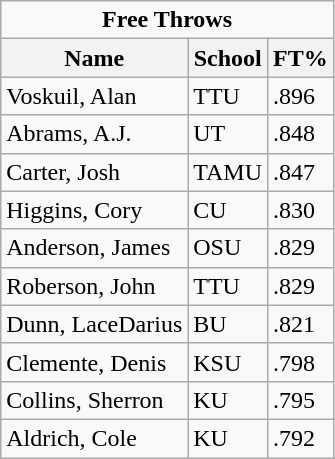<table class="wikitable">
<tr>
<td colspan=3 style="text-align: center;"><strong>Free Throws</strong></td>
</tr>
<tr>
<th>Name</th>
<th>School</th>
<th>FT%</th>
</tr>
<tr>
<td>Voskuil, Alan</td>
<td>TTU</td>
<td>.896</td>
</tr>
<tr>
<td>Abrams, A.J.</td>
<td>UT</td>
<td>.848</td>
</tr>
<tr>
<td>Carter, Josh</td>
<td>TAMU</td>
<td>.847</td>
</tr>
<tr>
<td>Higgins, Cory</td>
<td>CU</td>
<td>.830</td>
</tr>
<tr>
<td>Anderson, James</td>
<td>OSU</td>
<td>.829</td>
</tr>
<tr>
<td>Roberson, John</td>
<td>TTU</td>
<td>.829</td>
</tr>
<tr>
<td>Dunn, LaceDarius</td>
<td>BU</td>
<td>.821</td>
</tr>
<tr>
<td>Clemente, Denis</td>
<td>KSU</td>
<td>.798</td>
</tr>
<tr>
<td>Collins, Sherron</td>
<td>KU</td>
<td>.795</td>
</tr>
<tr>
<td>Aldrich, Cole</td>
<td>KU</td>
<td>.792</td>
</tr>
</table>
